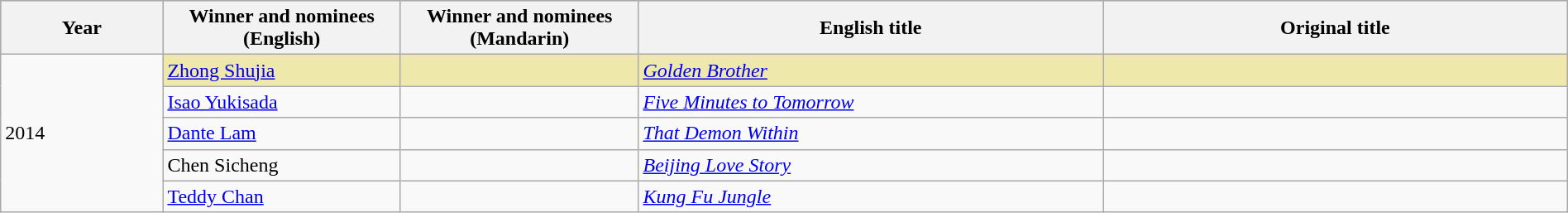<table class="wikitable" style="width:100%;">
<tr style="background:#bebebe">
<th width="100"><strong>Year</strong></th>
<th width="150"><strong>Winner and nominees<br>(English)</strong></th>
<th width="150"><strong>Winner and nominees<br>(Mandarin)</strong></th>
<th width="300"><strong>English title</strong></th>
<th width="300"><strong>Original title</strong></th>
</tr>
<tr>
<td rowspan="5">2014</td>
<td style="background:#EEE8AA;"><a href='#'>Zhong Shujia</a></td>
<td style="background:#EEE8AA;"></td>
<td style="background:#EEE8AA;"><em><a href='#'>Golden Brother</a></em></td>
<td style="background:#EEE8AA;"></td>
</tr>
<tr>
<td><a href='#'>Isao Yukisada</a></td>
<td></td>
<td><em><a href='#'>Five Minutes to Tomorrow</a></em></td>
<td></td>
</tr>
<tr>
<td><a href='#'>Dante Lam</a></td>
<td></td>
<td><em><a href='#'>That Demon Within</a></em></td>
<td></td>
</tr>
<tr>
<td>Chen Sicheng</td>
<td></td>
<td><em><a href='#'>Beijing Love Story</a></em></td>
<td></td>
</tr>
<tr>
<td><a href='#'>Teddy Chan</a></td>
<td></td>
<td><em><a href='#'>Kung Fu Jungle</a></em></td>
<td></td>
</tr>
</table>
